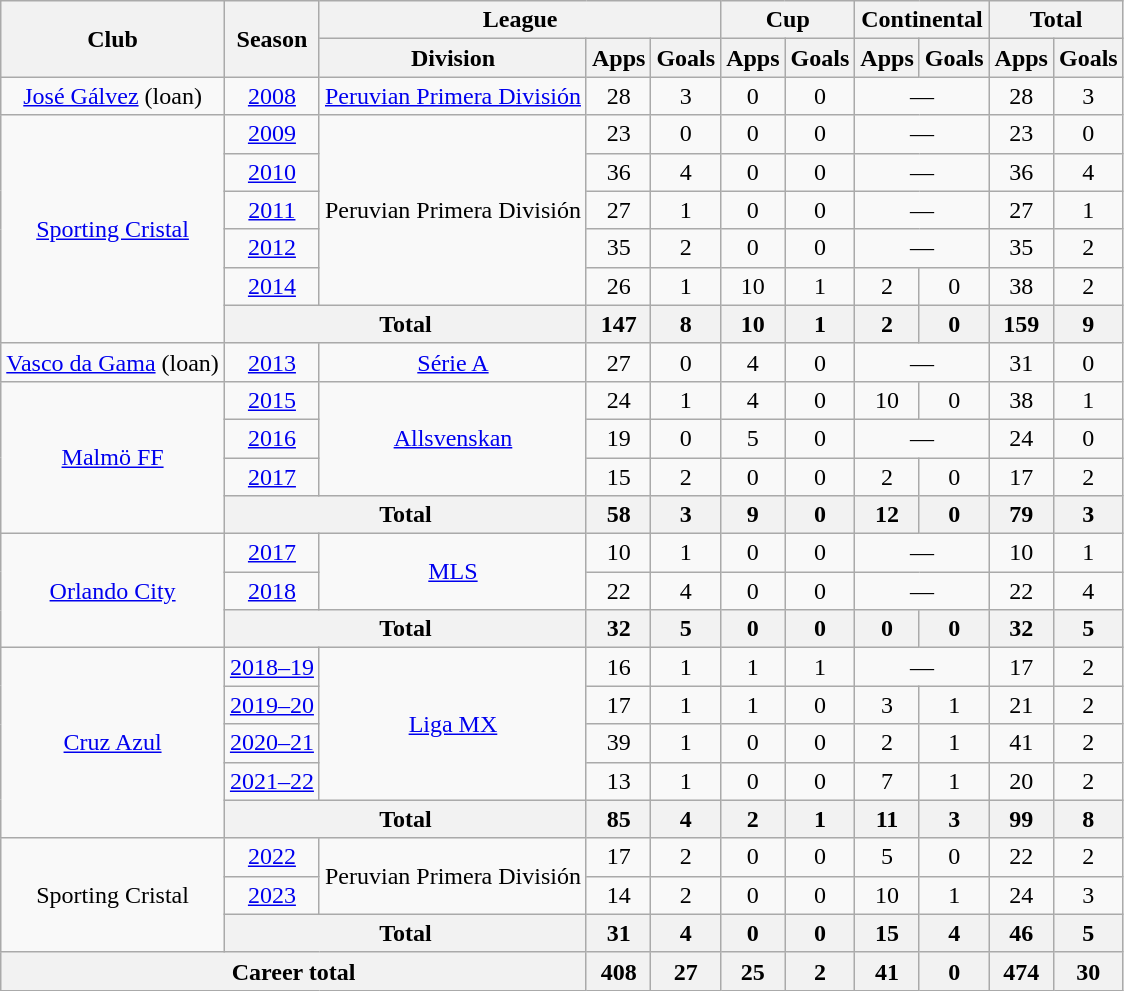<table class="wikitable" style="text-align:center">
<tr>
<th rowspan="2">Club</th>
<th rowspan="2">Season</th>
<th colspan="3">League</th>
<th colspan="2">Cup</th>
<th colspan="2">Continental</th>
<th colspan="2">Total</th>
</tr>
<tr>
<th>Division</th>
<th>Apps</th>
<th>Goals</th>
<th>Apps</th>
<th>Goals</th>
<th>Apps</th>
<th>Goals</th>
<th>Apps</th>
<th>Goals</th>
</tr>
<tr>
<td><a href='#'>José Gálvez</a> (loan)</td>
<td><a href='#'>2008</a></td>
<td><a href='#'>Peruvian Primera División</a></td>
<td>28</td>
<td>3</td>
<td>0</td>
<td>0</td>
<td colspan="2">—</td>
<td>28</td>
<td>3</td>
</tr>
<tr>
<td rowspan="6"><a href='#'>Sporting Cristal</a></td>
<td><a href='#'>2009</a></td>
<td rowspan="5">Peruvian Primera División</td>
<td>23</td>
<td>0</td>
<td>0</td>
<td>0</td>
<td colspan="2">—</td>
<td>23</td>
<td>0</td>
</tr>
<tr>
<td><a href='#'>2010</a></td>
<td>36</td>
<td>4</td>
<td>0</td>
<td>0</td>
<td colspan="2">—</td>
<td>36</td>
<td>4</td>
</tr>
<tr>
<td><a href='#'>2011</a></td>
<td>27</td>
<td>1</td>
<td>0</td>
<td>0</td>
<td colspan="2">—</td>
<td>27</td>
<td>1</td>
</tr>
<tr>
<td><a href='#'>2012</a></td>
<td>35</td>
<td>2</td>
<td>0</td>
<td>0</td>
<td colspan="2">—</td>
<td>35</td>
<td>2</td>
</tr>
<tr>
<td><a href='#'>2014</a></td>
<td>26</td>
<td>1</td>
<td>10</td>
<td>1</td>
<td>2</td>
<td>0</td>
<td>38</td>
<td>2</td>
</tr>
<tr>
<th colspan="2">Total</th>
<th>147</th>
<th>8</th>
<th>10</th>
<th>1</th>
<th>2</th>
<th>0</th>
<th>159</th>
<th>9</th>
</tr>
<tr>
<td><a href='#'>Vasco da Gama</a> (loan)</td>
<td><a href='#'>2013</a></td>
<td><a href='#'>Série A</a></td>
<td>27</td>
<td>0</td>
<td>4</td>
<td>0</td>
<td colspan="2">—</td>
<td>31</td>
<td>0</td>
</tr>
<tr>
<td rowspan="4"><a href='#'>Malmö FF</a></td>
<td><a href='#'>2015</a></td>
<td rowspan="3"><a href='#'>Allsvenskan</a></td>
<td>24</td>
<td>1</td>
<td>4</td>
<td>0</td>
<td>10</td>
<td>0</td>
<td>38</td>
<td>1</td>
</tr>
<tr>
<td><a href='#'>2016</a></td>
<td>19</td>
<td>0</td>
<td>5</td>
<td>0</td>
<td colspan="2">—</td>
<td>24</td>
<td>0</td>
</tr>
<tr>
<td><a href='#'>2017</a></td>
<td>15</td>
<td>2</td>
<td>0</td>
<td>0</td>
<td>2</td>
<td>0</td>
<td>17</td>
<td>2</td>
</tr>
<tr>
<th colspan="2">Total</th>
<th>58</th>
<th>3</th>
<th>9</th>
<th>0</th>
<th>12</th>
<th>0</th>
<th>79</th>
<th>3</th>
</tr>
<tr>
<td rowspan="3"><a href='#'>Orlando City</a></td>
<td><a href='#'>2017</a></td>
<td rowspan="2"><a href='#'>MLS</a></td>
<td>10</td>
<td>1</td>
<td>0</td>
<td>0</td>
<td colspan="2">—</td>
<td>10</td>
<td>1</td>
</tr>
<tr>
<td><a href='#'>2018</a></td>
<td>22</td>
<td>4</td>
<td>0</td>
<td>0</td>
<td colspan="2">—</td>
<td>22</td>
<td>4</td>
</tr>
<tr>
<th colspan="2">Total</th>
<th>32</th>
<th>5</th>
<th>0</th>
<th>0</th>
<th>0</th>
<th>0</th>
<th>32</th>
<th>5</th>
</tr>
<tr>
<td rowspan="5"><a href='#'>Cruz Azul</a></td>
<td><a href='#'>2018–19</a></td>
<td rowspan="4"><a href='#'>Liga MX</a></td>
<td>16</td>
<td>1</td>
<td>1</td>
<td>1</td>
<td colspan="2">—</td>
<td>17</td>
<td>2</td>
</tr>
<tr>
<td><a href='#'>2019–20</a></td>
<td>17</td>
<td>1</td>
<td>1</td>
<td>0</td>
<td>3</td>
<td>1</td>
<td>21</td>
<td>2</td>
</tr>
<tr>
<td><a href='#'>2020–21</a></td>
<td>39</td>
<td>1</td>
<td>0</td>
<td>0</td>
<td>2</td>
<td>1</td>
<td>41</td>
<td>2</td>
</tr>
<tr>
<td><a href='#'>2021–22</a></td>
<td>13</td>
<td>1</td>
<td>0</td>
<td>0</td>
<td>7</td>
<td>1</td>
<td>20</td>
<td>2</td>
</tr>
<tr>
<th colspan="2">Total</th>
<th>85</th>
<th>4</th>
<th>2</th>
<th>1</th>
<th>11</th>
<th>3</th>
<th>99</th>
<th>8</th>
</tr>
<tr>
<td rowspan="3">Sporting Cristal</td>
<td><a href='#'>2022</a></td>
<td rowspan="2">Peruvian Primera División</td>
<td>17</td>
<td>2</td>
<td>0</td>
<td>0</td>
<td>5</td>
<td>0</td>
<td>22</td>
<td>2</td>
</tr>
<tr>
<td><a href='#'>2023</a></td>
<td>14</td>
<td>2</td>
<td>0</td>
<td>0</td>
<td>10</td>
<td>1</td>
<td>24</td>
<td>3</td>
</tr>
<tr>
<th colspan="2">Total</th>
<th>31</th>
<th>4</th>
<th>0</th>
<th>0</th>
<th>15</th>
<th>4</th>
<th>46</th>
<th>5</th>
</tr>
<tr>
<th colspan="3">Career total</th>
<th>408</th>
<th>27</th>
<th>25</th>
<th>2</th>
<th>41</th>
<th>0</th>
<th>474</th>
<th>30</th>
</tr>
</table>
